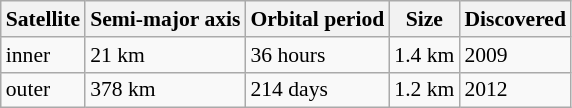<table class="wikitable" style="font-size: 0.9em;">
<tr>
<th>Satellite</th>
<th>Semi-major axis</th>
<th>Orbital period</th>
<th>Size</th>
<th>Discovered</th>
</tr>
<tr>
<td>inner</td>
<td>21 km</td>
<td>36 hours</td>
<td>1.4 km</td>
<td>2009</td>
</tr>
<tr>
<td>outer</td>
<td>378 km</td>
<td>214 days</td>
<td>1.2 km</td>
<td>2012</td>
</tr>
</table>
